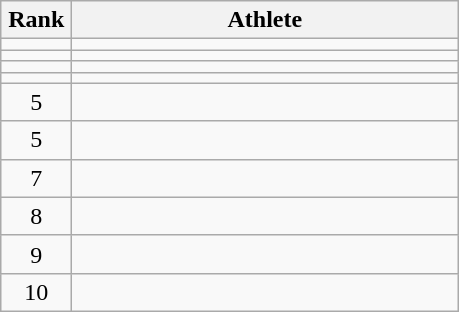<table class="wikitable" style="text-align: center;">
<tr>
<th width=40>Rank</th>
<th width=250>Athlete</th>
</tr>
<tr>
<td></td>
<td align="left"></td>
</tr>
<tr>
<td></td>
<td align="left"></td>
</tr>
<tr>
<td></td>
<td align="left"></td>
</tr>
<tr>
<td></td>
<td align="left"></td>
</tr>
<tr>
<td>5</td>
<td align="left"></td>
</tr>
<tr>
<td>5</td>
<td align="left"></td>
</tr>
<tr>
<td>7</td>
<td align="left"></td>
</tr>
<tr>
<td>8</td>
<td align="left"></td>
</tr>
<tr>
<td>9</td>
<td align="left"></td>
</tr>
<tr>
<td>10</td>
<td align="left"></td>
</tr>
</table>
